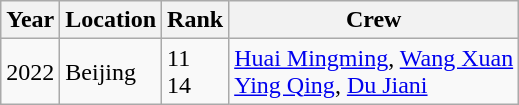<table class="wikitable">
<tr>
<th>Year</th>
<th>Location</th>
<th>Rank</th>
<th>Crew</th>
</tr>
<tr>
<td>2022</td>
<td>Beijing</td>
<td>11<br>14</td>
<td><a href='#'>Huai Mingming</a>, <a href='#'>Wang Xuan</a><br><a href='#'>Ying Qing</a>, <a href='#'>Du Jiani</a></td>
</tr>
</table>
